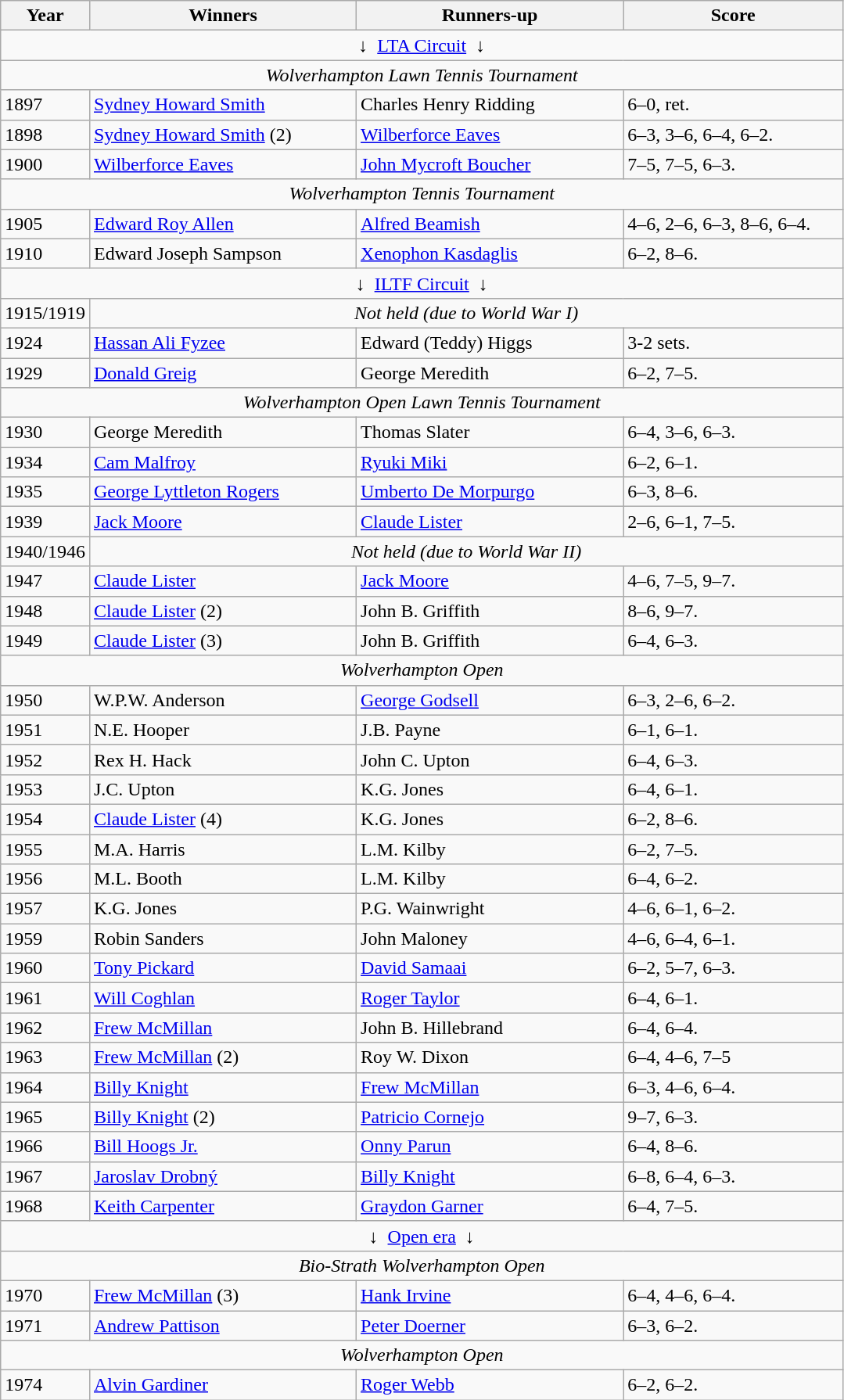<table class="wikitable sortable">
<tr>
<th style="width:60px;">Year</th>
<th style="width:220px;">Winners</th>
<th style="width:220px;">Runners-up</th>
<th style="width:180px;">Score</th>
</tr>
<tr>
<td colspan=4 align=center>↓  <a href='#'>LTA Circuit</a>  ↓</td>
</tr>
<tr>
<td colspan=4 align=center><em> Wolverhampton Lawn Tennis Tournament</em></td>
</tr>
<tr>
<td>1897</td>
<td> <a href='#'>Sydney Howard Smith</a></td>
<td> Charles Henry Ridding</td>
<td>6–0, ret.</td>
</tr>
<tr>
<td>1898</td>
<td> <a href='#'>Sydney Howard Smith</a> (2)</td>
<td>  <a href='#'>Wilberforce Eaves</a></td>
<td>6–3, 3–6, 6–4, 6–2.</td>
</tr>
<tr>
<td>1900</td>
<td>  <a href='#'>Wilberforce Eaves</a></td>
<td> <a href='#'>John Mycroft Boucher</a></td>
<td>7–5, 7–5, 6–3.</td>
</tr>
<tr>
<td colspan=4 align=center><em> Wolverhampton Tennis Tournament</em></td>
</tr>
<tr>
<td>1905</td>
<td> <a href='#'>Edward Roy Allen</a></td>
<td> <a href='#'>Alfred Beamish</a></td>
<td>4–6, 2–6, 6–3, 8–6, 6–4.</td>
</tr>
<tr>
<td>1910</td>
<td>  Edward Joseph Sampson</td>
<td>  <a href='#'>Xenophon Kasdaglis</a></td>
<td>6–2, 8–6.</td>
</tr>
<tr>
<td colspan=4 align=center>↓  <a href='#'>ILTF Circuit</a>  ↓</td>
</tr>
<tr>
<td>1915/1919</td>
<td colspan=4 align=center><em>Not held (due to World War I)</em></td>
</tr>
<tr>
<td>1924</td>
<td> <a href='#'>Hassan Ali Fyzee</a></td>
<td> Edward (Teddy) Higgs</td>
<td>3-2 sets.</td>
</tr>
<tr>
<td>1929</td>
<td> <a href='#'>Donald Greig</a></td>
<td> George Meredith</td>
<td>6–2, 7–5.</td>
</tr>
<tr>
<td colspan=4 align=center><em> Wolverhampton Open Lawn Tennis Tournament</em></td>
</tr>
<tr>
<td>1930</td>
<td> George Meredith</td>
<td> Thomas Slater</td>
<td>6–4, 3–6, 6–3.</td>
</tr>
<tr>
<td>1934</td>
<td>  <a href='#'>Cam Malfroy</a></td>
<td> <a href='#'>Ryuki Miki</a></td>
<td>6–2, 6–1.</td>
</tr>
<tr>
<td>1935</td>
<td> <a href='#'>George Lyttleton Rogers</a></td>
<td> <a href='#'>Umberto De Morpurgo</a></td>
<td>6–3, 8–6.</td>
</tr>
<tr>
<td>1939</td>
<td> <a href='#'>Jack Moore</a></td>
<td> <a href='#'>Claude Lister</a></td>
<td>2–6, 6–1, 7–5.</td>
</tr>
<tr>
<td>1940/1946</td>
<td colspan=4 align=center><em>Not held (due to World War II)</em></td>
</tr>
<tr>
<td>1947</td>
<td> <a href='#'>Claude Lister</a></td>
<td> <a href='#'>Jack Moore</a></td>
<td>4–6, 7–5, 9–7.</td>
</tr>
<tr>
<td>1948</td>
<td> <a href='#'>Claude Lister</a> (2)</td>
<td> John B. Griffith</td>
<td>8–6, 9–7.</td>
</tr>
<tr>
<td>1949</td>
<td> <a href='#'>Claude Lister</a> (3)</td>
<td> John B. Griffith</td>
<td>6–4, 6–3.</td>
</tr>
<tr>
<td colspan=4 align=center><em> Wolverhampton Open</em></td>
</tr>
<tr>
<td>1950</td>
<td>  W.P.W. Anderson</td>
<td> <a href='#'>George Godsell</a></td>
<td>6–3, 2–6, 6–2.</td>
</tr>
<tr>
<td>1951</td>
<td> N.E. Hooper</td>
<td> J.B. Payne</td>
<td>6–1, 6–1.</td>
</tr>
<tr>
<td>1952</td>
<td> Rex H. Hack</td>
<td> John C. Upton</td>
<td>6–4, 6–3.</td>
</tr>
<tr>
<td>1953</td>
<td> J.C. Upton</td>
<td> K.G. Jones</td>
<td>6–4, 6–1.</td>
</tr>
<tr>
<td>1954</td>
<td> <a href='#'>Claude Lister</a> (4)</td>
<td> K.G. Jones</td>
<td>6–2, 8–6.</td>
</tr>
<tr>
<td>1955</td>
<td> M.A. Harris</td>
<td> L.M. Kilby</td>
<td>6–2, 7–5.</td>
</tr>
<tr>
<td>1956</td>
<td> M.L. Booth</td>
<td> L.M. Kilby</td>
<td>6–4, 6–2.</td>
</tr>
<tr>
<td>1957</td>
<td>  K.G. Jones</td>
<td> P.G. Wainwright</td>
<td>4–6, 6–1, 6–2.</td>
</tr>
<tr>
<td>1959</td>
<td> Robin Sanders</td>
<td> John Maloney</td>
<td>4–6, 6–4, 6–1.</td>
</tr>
<tr>
<td>1960</td>
<td> <a href='#'>Tony Pickard</a></td>
<td> <a href='#'>David Samaai</a></td>
<td>6–2, 5–7, 6–3.</td>
</tr>
<tr>
<td>1961</td>
<td> <a href='#'>Will Coghlan</a></td>
<td> <a href='#'>Roger Taylor</a></td>
<td>6–4, 6–1.</td>
</tr>
<tr>
<td>1962</td>
<td> <a href='#'>Frew McMillan</a></td>
<td> John B. Hillebrand</td>
<td>6–4, 6–4.</td>
</tr>
<tr>
<td>1963</td>
<td> <a href='#'>Frew McMillan</a> (2)</td>
<td> Roy W. Dixon </td>
<td>6–4, 4–6, 7–5</td>
</tr>
<tr>
<td>1964</td>
<td>  <a href='#'>Billy Knight</a></td>
<td> <a href='#'>Frew McMillan</a></td>
<td>6–3, 4–6, 6–4.</td>
</tr>
<tr>
<td>1965</td>
<td>  <a href='#'>Billy Knight</a> (2)</td>
<td> <a href='#'>Patricio Cornejo</a></td>
<td>9–7, 6–3.</td>
</tr>
<tr>
<td>1966</td>
<td>  <a href='#'>Bill Hoogs Jr.</a></td>
<td> <a href='#'>Onny Parun</a></td>
<td>6–4, 8–6.</td>
</tr>
<tr>
<td>1967</td>
<td>  <a href='#'>Jaroslav Drobný</a></td>
<td>  <a href='#'>Billy Knight</a></td>
<td>6–8, 6–4, 6–3.</td>
</tr>
<tr>
<td>1968</td>
<td> <a href='#'>Keith Carpenter</a></td>
<td> <a href='#'>Graydon Garner</a></td>
<td>6–4, 7–5.</td>
</tr>
<tr>
<td colspan=4 align=center>↓  <a href='#'>Open era</a>  ↓</td>
</tr>
<tr>
<td colspan=4 align=center><em>Bio-Strath Wolverhampton Open</em></td>
</tr>
<tr>
<td>1970</td>
<td> <a href='#'>Frew McMillan</a> (3)</td>
<td> <a href='#'>Hank Irvine</a></td>
<td>6–4, 4–6, 6–4.</td>
</tr>
<tr>
<td>1971</td>
<td> <a href='#'>Andrew Pattison</a></td>
<td> <a href='#'>Peter Doerner</a></td>
<td>6–3, 6–2.</td>
</tr>
<tr>
<td colspan=4 align=center><em> Wolverhampton Open</em></td>
</tr>
<tr>
<td>1974</td>
<td> <a href='#'>Alvin Gardiner</a></td>
<td> <a href='#'>Roger Webb</a></td>
<td>6–2, 6–2.</td>
</tr>
</table>
